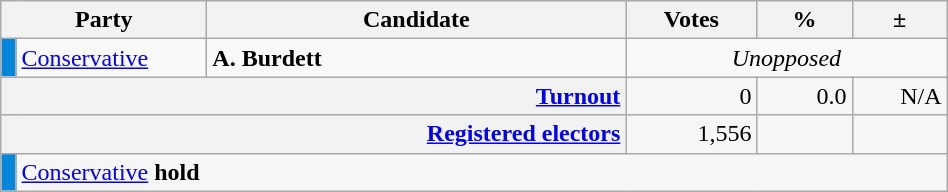<table class=wikitable>
<tr>
<th scope="col" colspan="2" style="width: 130px">Party</th>
<th scope="col" style="width: 17em">Candidate</th>
<th scope="col" style="width: 5em">Votes</th>
<th scope="col" style="width: 3.5em">%</th>
<th scope="col" style="width: 3.5em">±</th>
</tr>
<tr>
<td style="background:#0087DC;"></td>
<td><a href='#'>Conservative</a></td>
<td><strong>A. Burdett</strong></td>
<td style="text-align: center; "colspan="3"><em>Unopposed</em></td>
</tr>
<tr style="background-color:#F6F6F6">
<th colspan="3" style="text-align: right; margin-right: 0.5em"><a href='#'>Turnout</a></th>
<td style="text-align: right; margin-right: 0.5em">0</td>
<td style="text-align: right; margin-right: 0.5em">0.0</td>
<td style="text-align: right; margin-right: 0.5em">N/A</td>
</tr>
<tr style="background-color:#F6F6F6;">
<th colspan="3" style="text-align:right;"><a href='#'>Registered electors</a></th>
<td style="text-align:right; margin-right:0.5em">1,556</td>
<td></td>
<td></td>
</tr>
<tr style="background-color:#F6F6F6">
<td style="background:#0087DC;"></td>
<td colspan="5"><a href='#'>Conservative</a> <strong>hold</strong></td>
</tr>
</table>
